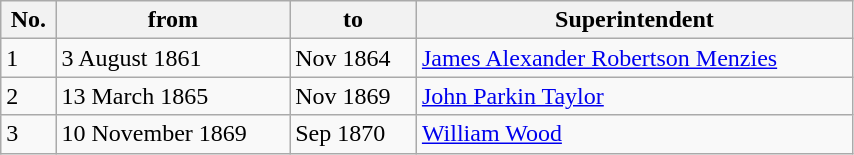<table class="wikitable" width=45%>
<tr>
<th>No.</th>
<th>from</th>
<th>to</th>
<th>Superintendent</th>
</tr>
<tr>
<td>1</td>
<td>3 August 1861</td>
<td>Nov 1864</td>
<td><a href='#'>James Alexander Robertson Menzies</a></td>
</tr>
<tr>
<td>2</td>
<td>13 March 1865</td>
<td>Nov 1869</td>
<td><a href='#'>John Parkin Taylor</a></td>
</tr>
<tr>
<td>3</td>
<td>10 November 1869</td>
<td>Sep 1870</td>
<td><a href='#'>William Wood</a></td>
</tr>
</table>
